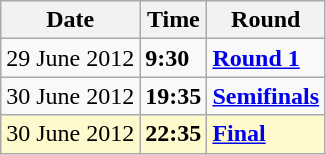<table class="wikitable">
<tr>
<th>Date</th>
<th>Time</th>
<th>Round</th>
</tr>
<tr>
<td>29 June 2012</td>
<td><strong>9:30</strong></td>
<td><strong><a href='#'>Round 1</a></strong></td>
</tr>
<tr>
<td>30 June 2012</td>
<td><strong>19:35</strong></td>
<td><strong><a href='#'>Semifinals</a></strong></td>
</tr>
<tr style=background:lemonchiffon>
<td>30 June 2012</td>
<td><strong>22:35</strong></td>
<td><strong><a href='#'>Final</a></strong></td>
</tr>
</table>
